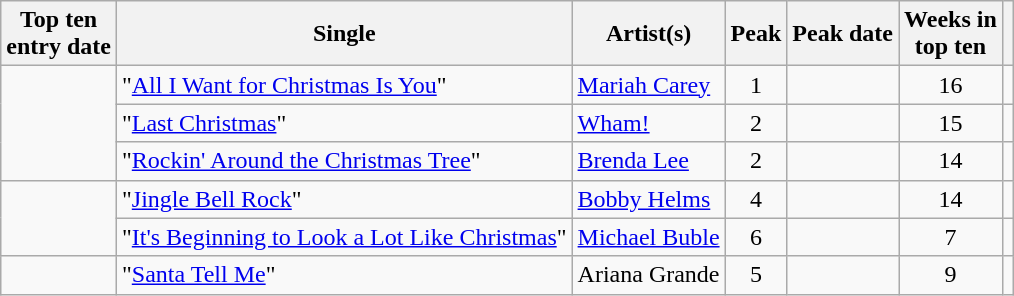<table class="wikitable sortable">
<tr>
<th>Top ten<br>entry date</th>
<th>Single</th>
<th>Artist(s)</th>
<th data-sort-type="number">Peak</th>
<th>Peak date</th>
<th data-sort-type="number">Weeks in<br>top ten</th>
<th></th>
</tr>
<tr>
<td rowspan=3></td>
<td>"<a href='#'>All I Want for Christmas Is You</a>"</td>
<td><a href='#'>Mariah Carey</a></td>
<td style="text-align:center;">1</td>
<td></td>
<td style="text-align:center;">16</td>
<td style="text-align:center;"> </td>
</tr>
<tr>
<td>"<a href='#'>Last Christmas</a>"</td>
<td><a href='#'>Wham!</a></td>
<td style="text-align:center;">2</td>
<td></td>
<td style="text-align:center;">15</td>
<td style="text-align:center;"> </td>
</tr>
<tr>
<td>"<a href='#'>Rockin' Around the Christmas Tree</a>"</td>
<td><a href='#'>Brenda Lee</a></td>
<td style="text-align:center;">2</td>
<td></td>
<td style="text-align:center;">14</td>
<td style="text-align:center;"> </td>
</tr>
<tr>
<td rowspan=2></td>
<td>"<a href='#'>Jingle Bell Rock</a>"</td>
<td><a href='#'>Bobby Helms</a></td>
<td style="text-align:center;">4</td>
<td></td>
<td style="text-align:center;">14</td>
<td style="text-align:center;"> </td>
</tr>
<tr>
<td>"<a href='#'>It's Beginning to Look a Lot Like Christmas</a>"</td>
<td><a href='#'>Michael Buble</a></td>
<td style="text-align:center;">6</td>
<td></td>
<td style="text-align:center;">7</td>
<td style="text-align:center;"> </td>
</tr>
<tr>
<td></td>
<td>"<a href='#'>Santa Tell Me</a>"</td>
<td>Ariana Grande</td>
<td style="text-align:center;">5</td>
<td></td>
<td style="text-align:center;">9</td>
<td style="text-align:center;"> </td>
</tr>
</table>
